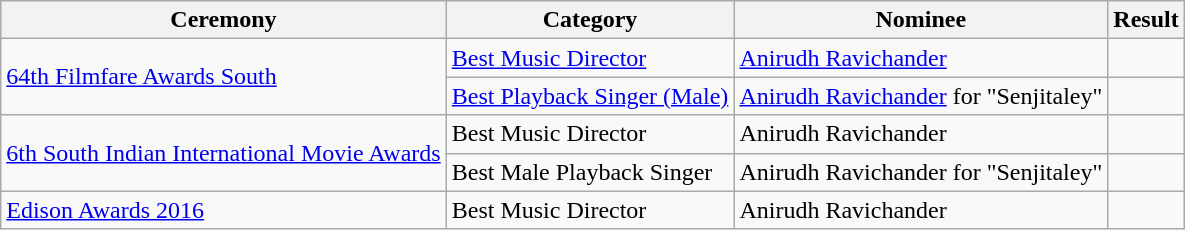<table class="wikitable">
<tr>
<th>Ceremony</th>
<th>Category</th>
<th>Nominee</th>
<th>Result</th>
</tr>
<tr>
<td rowspan="2"><a href='#'>64th Filmfare Awards South</a></td>
<td><a href='#'>Best Music Director</a></td>
<td><a href='#'>Anirudh Ravichander</a></td>
<td></td>
</tr>
<tr>
<td><a href='#'>Best Playback Singer (Male)</a></td>
<td><a href='#'>Anirudh Ravichander</a> for "Senjitaley"</td>
<td></td>
</tr>
<tr>
<td rowspan="2"><a href='#'>6th South Indian International Movie Awards</a></td>
<td>Best Music Director</td>
<td>Anirudh Ravichander</td>
<td></td>
</tr>
<tr>
<td>Best Male Playback Singer</td>
<td>Anirudh Ravichander for "Senjitaley"</td>
<td></td>
</tr>
<tr>
<td><a href='#'>Edison Awards 2016</a></td>
<td>Best Music Director</td>
<td>Anirudh Ravichander</td>
<td></td>
</tr>
</table>
